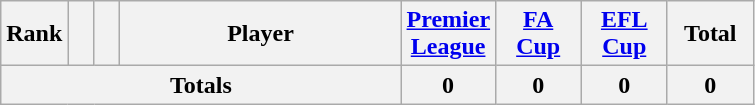<table class="wikitable sortable" style="text-align: center;">
<tr>
<th width=10>Rank</th>
<th width=10></th>
<th width=10></th>
<th width=180>Player</th>
<th width=50><a href='#'>Premier League</a></th>
<th width=50><a href='#'>FA Cup</a></th>
<th width=50><a href='#'>EFL Cup</a></th>
<th width=50>Total</th>
</tr>
<tr>
<th colspan="4">Totals</th>
<th>0</th>
<th>0</th>
<th>0</th>
<th>0</th>
</tr>
</table>
